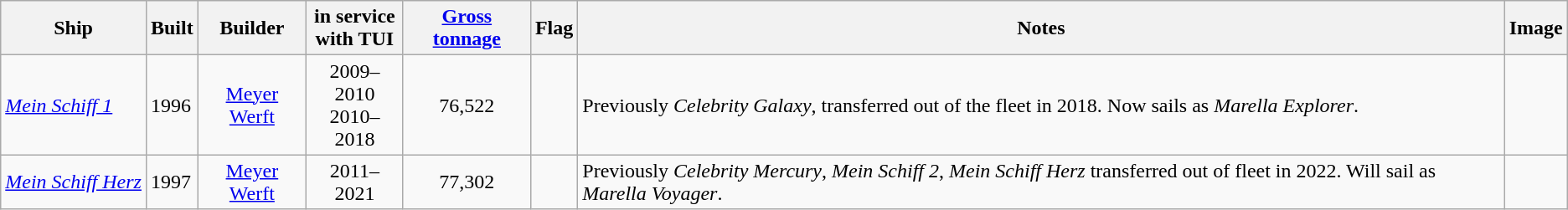<table class="wikitable">
<tr>
<th scope=col>Ship</th>
<th scope=col>Built</th>
<th scope=col>Builder</th>
<th scope=col>in service<br>with TUI</th>
<th scope=col><a href='#'>Gross tonnage</a></th>
<th scope=col>Flag</th>
<th scope=col>Notes</th>
<th scope=col>Image</th>
</tr>
<tr>
<td><em><a href='#'>Mein Schiff 1</a></em></td>
<td>1996</td>
<td align="Center"><a href='#'>Meyer Werft</a></td>
<td align="Center">2009–2010<br>2010–2018</td>
<td align="Center">76,522</td>
<td align="Center"></td>
<td>Previously <em>Celebrity Galaxy</em>,  transferred out of the fleet in 2018. Now sails as <em>Marella Explorer</em>.</td>
<td></td>
</tr>
<tr>
<td><em><a href='#'>Mein&nbsp;Schiff&nbsp;Herz</a></em></td>
<td>1997</td>
<td align="Center"><a href='#'>Meyer Werft</a></td>
<td align="Center">2011–2021</td>
<td align="Center">77,302</td>
<td align="Center"></td>
<td>Previously <em>Celebrity Mercury</em>, <em>Mein Schiff 2</em>, <em>Mein Schiff Herz</em> transferred out of fleet in 2022. Will sail as <em>Marella Voyager</em>.</td>
<td></td>
</tr>
</table>
